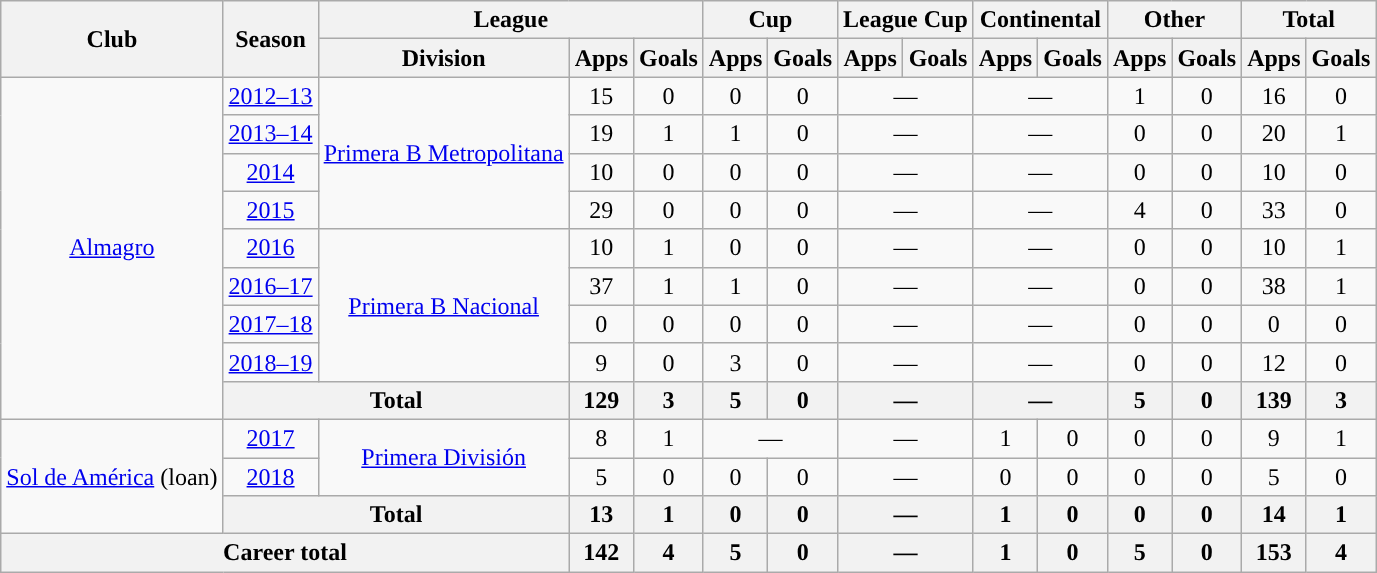<table class="wikitable" style="text-align:center">
<tr>
<th rowspan="2">Club</th>
<th rowspan="2">Season</th>
<th colspan="3">League</th>
<th colspan="2">Cup</th>
<th colspan="2">League Cup</th>
<th colspan="2">Continental</th>
<th colspan="2">Other</th>
<th colspan="2">Total</th>
</tr>
<tr>
<th>Division</th>
<th>Apps</th>
<th>Goals</th>
<th>Apps</th>
<th>Goals</th>
<th>Apps</th>
<th>Goals</th>
<th>Apps</th>
<th>Goals</th>
<th>Apps</th>
<th>Goals</th>
<th>Apps</th>
<th>Goals</th>
</tr>
<tr>
<td rowspan="9"><a href='#'>Almagro</a></td>
<td><a href='#'>2012–13</a></td>
<td rowspan="4"><a href='#'>Primera B Metropolitana</a></td>
<td>15</td>
<td>0</td>
<td>0</td>
<td>0</td>
<td colspan="2">—</td>
<td colspan="2">—</td>
<td>1</td>
<td>0</td>
<td>16</td>
<td>0</td>
</tr>
<tr>
<td><a href='#'>2013–14</a></td>
<td>19</td>
<td>1</td>
<td>1</td>
<td>0</td>
<td colspan="2">—</td>
<td colspan="2">—</td>
<td>0</td>
<td>0</td>
<td>20</td>
<td>1</td>
</tr>
<tr>
<td><a href='#'>2014</a></td>
<td>10</td>
<td>0</td>
<td>0</td>
<td>0</td>
<td colspan="2">—</td>
<td colspan="2">—</td>
<td>0</td>
<td>0</td>
<td>10</td>
<td>0</td>
</tr>
<tr>
<td><a href='#'>2015</a></td>
<td>29</td>
<td>0</td>
<td>0</td>
<td>0</td>
<td colspan="2">—</td>
<td colspan="2">—</td>
<td>4</td>
<td>0</td>
<td>33</td>
<td>0</td>
</tr>
<tr>
<td><a href='#'>2016</a></td>
<td rowspan="4"><a href='#'>Primera B Nacional</a></td>
<td>10</td>
<td>1</td>
<td>0</td>
<td>0</td>
<td colspan="2">—</td>
<td colspan="2">—</td>
<td>0</td>
<td>0</td>
<td>10</td>
<td>1</td>
</tr>
<tr>
<td><a href='#'>2016–17</a></td>
<td>37</td>
<td>1</td>
<td>1</td>
<td>0</td>
<td colspan="2">—</td>
<td colspan="2">—</td>
<td>0</td>
<td>0</td>
<td>38</td>
<td>1</td>
</tr>
<tr>
<td><a href='#'>2017–18</a></td>
<td>0</td>
<td>0</td>
<td>0</td>
<td>0</td>
<td colspan="2">—</td>
<td colspan="2">—</td>
<td>0</td>
<td>0</td>
<td>0</td>
<td>0</td>
</tr>
<tr>
<td><a href='#'>2018–19</a></td>
<td>9</td>
<td>0</td>
<td>3</td>
<td>0</td>
<td colspan="2">—</td>
<td colspan="2">—</td>
<td>0</td>
<td>0</td>
<td>12</td>
<td>0</td>
</tr>
<tr>
<th colspan="2">Total</th>
<th>129</th>
<th>3</th>
<th>5</th>
<th>0</th>
<th colspan="2">—</th>
<th colspan="2">—</th>
<th>5</th>
<th>0</th>
<th>139</th>
<th>3</th>
</tr>
<tr>
<td rowspan="3"><a href='#'>Sol de América</a> (loan)</td>
<td><a href='#'>2017</a></td>
<td rowspan="2"><a href='#'>Primera División</a></td>
<td>8</td>
<td>1</td>
<td colspan="2">—</td>
<td colspan="2">—</td>
<td>1</td>
<td>0</td>
<td>0</td>
<td>0</td>
<td>9</td>
<td>1</td>
</tr>
<tr>
<td><a href='#'>2018</a></td>
<td>5</td>
<td>0</td>
<td>0</td>
<td>0</td>
<td colspan="2">—</td>
<td>0</td>
<td>0</td>
<td>0</td>
<td>0</td>
<td>5</td>
<td>0</td>
</tr>
<tr>
<th colspan="2">Total</th>
<th>13</th>
<th>1</th>
<th>0</th>
<th>0</th>
<th colspan="2">—</th>
<th>1</th>
<th>0</th>
<th>0</th>
<th>0</th>
<th>14</th>
<th>1</th>
</tr>
<tr>
<th colspan="3">Career total</th>
<th>142</th>
<th>4</th>
<th>5</th>
<th>0</th>
<th colspan="2">—</th>
<th>1</th>
<th>0</th>
<th>5</th>
<th>0</th>
<th>153</th>
<th>4</th>
</tr>
</table>
